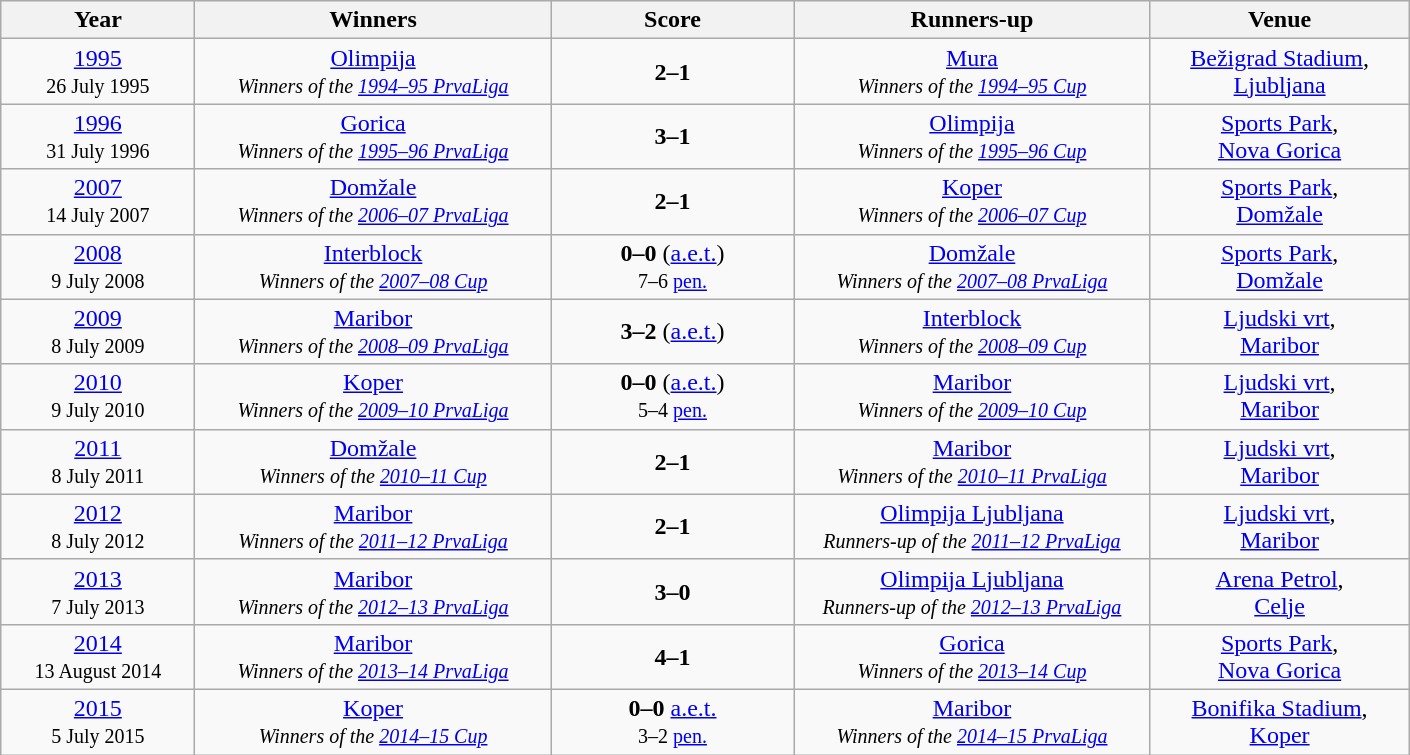<table class="wikitable" style="text-align: center;">
<tr>
<th width=12%>Year</th>
<th width=22%>Winners</th>
<th width=15%>Score</th>
<th width=22%>Runners-up</th>
<th width=16%>Venue</th>
</tr>
<tr>
<td><a href='#'>1995</a><br><small>26 July 1995</small></td>
<td><a href='#'>Olimpija</a> <small> <br><em>Winners of the <a href='#'>1994–95 PrvaLiga</a></em></small></td>
<td><strong>2–1</strong></td>
<td><a href='#'>Mura</a> <br> <small><em>Winners of the <a href='#'>1994–95 Cup</a></em></small></td>
<td><a href='#'>Bežigrad Stadium</a>,<br><a href='#'>Ljubljana</a></td>
</tr>
<tr>
<td><a href='#'>1996</a><br><small>31 July 1996</small></td>
<td><a href='#'>Gorica</a> <small> <br><em>Winners of the <a href='#'>1995–96 PrvaLiga</a></em></small></td>
<td><strong>3–1</strong></td>
<td><a href='#'>Olimpija</a> <br> <small><em>Winners of the <a href='#'>1995–96 Cup</a></em></small></td>
<td><a href='#'>Sports Park</a>,<br><a href='#'>Nova Gorica</a></td>
</tr>
<tr>
<td><a href='#'>2007</a><br><small>14 July 2007</small></td>
<td><a href='#'>Domžale</a> <small><br><em>Winners of the <a href='#'>2006–07 PrvaLiga</a></em></small></td>
<td><strong>2–1</strong></td>
<td><a href='#'>Koper</a><br><small><em>Winners of the <a href='#'>2006–07 Cup</a></em></small></td>
<td><a href='#'>Sports Park</a>,<br><a href='#'>Domžale</a></td>
</tr>
<tr>
<td><a href='#'>2008</a><br><small>9 July 2008</small></td>
<td><a href='#'>Interblock</a><br><small><em>Winners of the <a href='#'>2007–08 Cup</a></em></small></td>
<td><strong>0–0</strong> (<a href='#'>a.e.t.</a>)<br> <small>7–6 <a href='#'>pen.</a></small></td>
<td><a href='#'>Domžale</a> <small><br><em>Winners of the <a href='#'>2007–08 PrvaLiga</a></em></small></td>
<td><a href='#'>Sports Park</a>,<br><a href='#'>Domžale</a></td>
</tr>
<tr>
<td><a href='#'>2009</a><br><small>8 July 2009</small></td>
<td><a href='#'>Maribor</a> <small><br><em>Winners of the <a href='#'>2008–09 PrvaLiga</a></em></small></td>
<td><strong>3–2</strong> (<a href='#'>a.e.t.</a>)</td>
<td><a href='#'>Interblock</a> <br> <small><em>Winners of the <a href='#'>2008–09 Cup</a></em></small></td>
<td><a href='#'>Ljudski vrt</a>,<br><a href='#'>Maribor</a></td>
</tr>
<tr>
<td><a href='#'>2010</a><br><small>9 July 2010</small></td>
<td><a href='#'>Koper</a> <small><br><em>Winners of the <a href='#'>2009–10 PrvaLiga</a></em></small></td>
<td><strong>0–0</strong> (<a href='#'>a.e.t.</a>)<br> <small>5–4 <a href='#'>pen.</a></small></td>
<td><a href='#'>Maribor</a> <br> <small><em>Winners of the <a href='#'>2009–10 Cup</a></em></small></td>
<td><a href='#'>Ljudski vrt</a>,<br><a href='#'>Maribor</a></td>
</tr>
<tr>
<td><a href='#'>2011</a><br><small>8 July 2011</small></td>
<td><a href='#'>Domžale</a> <br> <small><em>Winners of the <a href='#'>2010–11 Cup</a></em></small></td>
<td><strong>2–1</strong></td>
<td><a href='#'>Maribor</a> <small> <br><em>Winners of the <a href='#'>2010–11 PrvaLiga</a></em></small></td>
<td><a href='#'>Ljudski vrt</a>,<br><a href='#'>Maribor</a></td>
</tr>
<tr>
<td><a href='#'>2012</a><br><small>8 July 2012</small></td>
<td><a href='#'>Maribor</a> <br> <small><em>Winners of the <a href='#'>2011–12 PrvaLiga</a></em></small></td>
<td><strong>2–1</strong></td>
<td><a href='#'>Olimpija Ljubljana</a> <small> <br><em>Runners-up of the <a href='#'>2011–12 PrvaLiga</a></em></small></td>
<td><a href='#'>Ljudski vrt</a>,<br><a href='#'>Maribor</a></td>
</tr>
<tr>
<td><a href='#'>2013</a><br><small>7 July 2013</small></td>
<td><a href='#'>Maribor</a> <br> <small><em>Winners of the <a href='#'>2012–13 PrvaLiga</a></em></small></td>
<td><strong>3–0</strong></td>
<td><a href='#'>Olimpija Ljubljana</a> <small> <br><em>Runners-up of the <a href='#'>2012–13 PrvaLiga</a></em></small></td>
<td><a href='#'>Arena Petrol</a>,<br><a href='#'>Celje</a></td>
</tr>
<tr>
<td><a href='#'>2014</a><br><small>13 August 2014</small></td>
<td><a href='#'>Maribor</a> <br> <small><em>Winners of the <a href='#'>2013–14 PrvaLiga</a></em></small></td>
<td><strong>4–1</strong></td>
<td><a href='#'>Gorica</a> <small> <br><em>Winners of the <a href='#'>2013–14 Cup</a></em></small></td>
<td><a href='#'>Sports Park</a>,<br><a href='#'>Nova Gorica</a></td>
</tr>
<tr>
<td><a href='#'>2015</a><br><small>5 July 2015</small></td>
<td><a href='#'>Koper</a> <br> <small><em>Winners of the <a href='#'>2014–15 Cup</a></em></small></td>
<td><strong>0–0</strong> <a href='#'>a.e.t.</a><br> <small>3–2 <a href='#'>pen.</a></small></td>
<td><a href='#'>Maribor</a> <br> <small><em>Winners of the <a href='#'>2014–15 PrvaLiga</a></em></small></td>
<td><a href='#'>Bonifika Stadium</a>,<br><a href='#'>Koper</a></td>
</tr>
</table>
